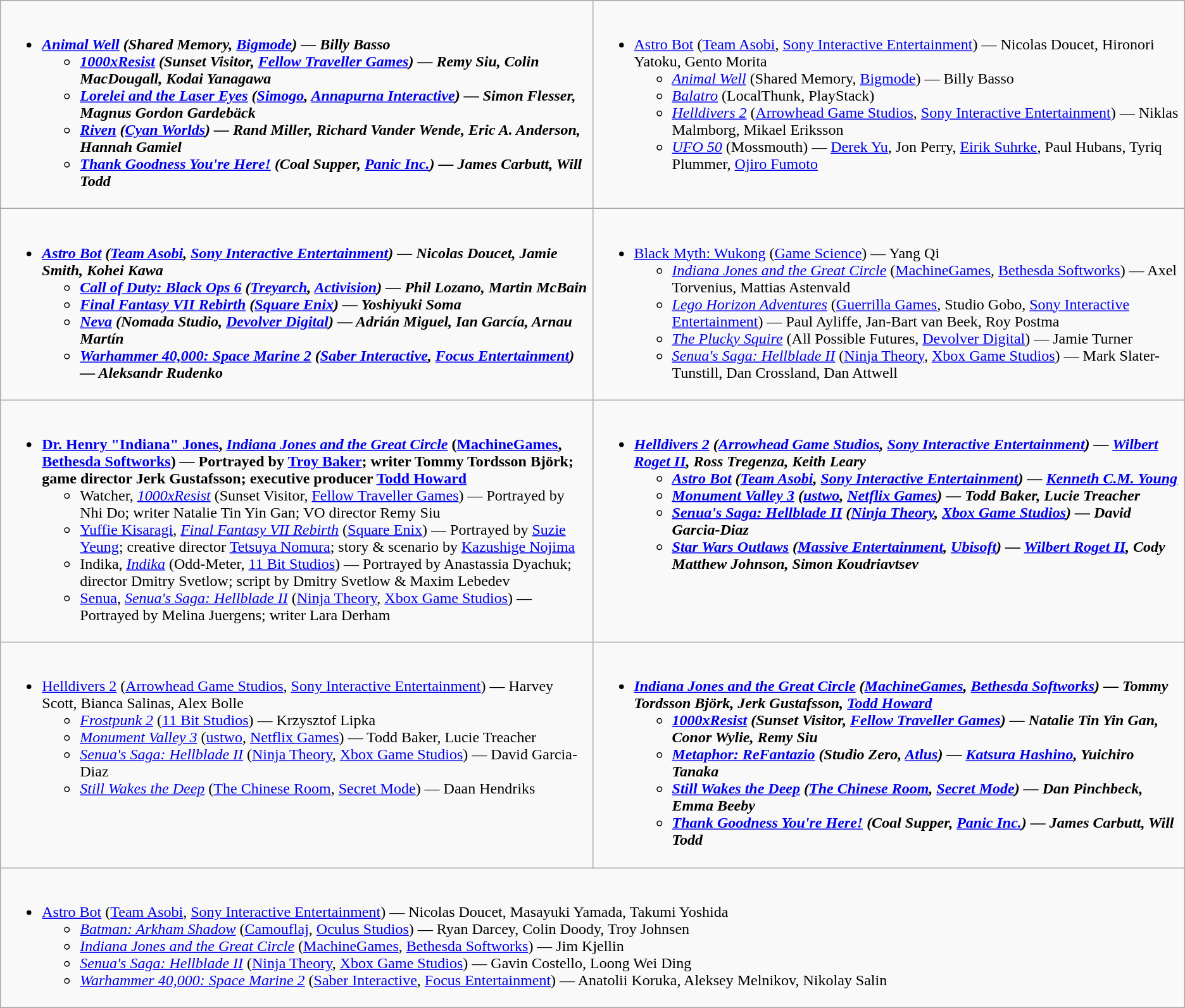<table class="wikitable">
<tr>
<td valign="top" width="50%"><br><ul><li><strong><em><a href='#'>Animal Well</a><em> (Shared Memory, <a href='#'>Bigmode</a>) — Billy Basso<strong><ul><li></em><a href='#'>1000xResist</a><em> (Sunset Visitor, <a href='#'>Fellow Traveller Games</a>) — Remy Siu, Colin MacDougall, Kodai Yanagawa</li><li></em><a href='#'>Lorelei and the Laser Eyes</a><em> (<a href='#'>Simogo</a>, <a href='#'>Annapurna Interactive</a>) — Simon Flesser, Magnus Gordon Gardebäck</li><li></em><a href='#'>Riven</a><em> (<a href='#'>Cyan Worlds</a>) — Rand Miller, Richard Vander Wende, Eric A. Anderson, Hannah Gamiel</li><li></em><a href='#'>Thank Goodness You're Here!</a><em> (Coal Supper, <a href='#'>Panic Inc.</a>) — James Carbutt, Will Todd</li></ul></li></ul></td>
<td valign="top" width="50%"><br><ul><li></em></strong><a href='#'>Astro Bot</a></em> (<a href='#'>Team Asobi</a>, <a href='#'>Sony Interactive Entertainment</a>) — Nicolas Doucet, Hironori Yatoku, Gento Morita</strong><ul><li><em><a href='#'>Animal Well</a></em> (Shared Memory, <a href='#'>Bigmode</a>) — Billy Basso</li><li><em><a href='#'>Balatro</a></em> (LocalThunk, PlayStack)</li><li><em><a href='#'>Helldivers 2</a></em> (<a href='#'>Arrowhead Game Studios</a>, <a href='#'>Sony Interactive Entertainment</a>) — Niklas Malmborg, Mikael Eriksson</li><li><em><a href='#'>UFO 50</a></em> (Mossmouth) — <a href='#'>Derek Yu</a>, Jon Perry, <a href='#'>Eirik Suhrke</a>, Paul Hubans, Tyriq Plummer, <a href='#'>Ojiro Fumoto</a></li></ul></li></ul></td>
</tr>
<tr>
<td valign="top" width="50%"><br><ul><li><strong><em><a href='#'>Astro Bot</a><em> (<a href='#'>Team Asobi</a>, <a href='#'>Sony Interactive Entertainment</a>) — Nicolas Doucet, Jamie Smith, Kohei Kawa<strong><ul><li></em><a href='#'>Call of Duty: Black Ops 6</a><em> (<a href='#'>Treyarch</a>, <a href='#'>Activision</a>) — Phil Lozano, Martin McBain</li><li></em><a href='#'>Final Fantasy VII Rebirth</a><em> (<a href='#'>Square Enix</a>) — Yoshiyuki Soma</li><li></em><a href='#'>Neva</a><em> (Nomada Studio, <a href='#'>Devolver Digital</a>) — Adrián Miguel, Ian García, Arnau Martín</li><li></em><a href='#'>Warhammer 40,000: Space Marine 2</a><em> (<a href='#'>Saber Interactive</a>, <a href='#'>Focus Entertainment</a>) — Aleksandr Rudenko</li></ul></li></ul></td>
<td valign="top" width="50%"><br><ul><li></em></strong><a href='#'>Black Myth: Wukong</a></em> (<a href='#'>Game Science</a>) — Yang Qi</strong><ul><li><em><a href='#'>Indiana Jones and the Great Circle</a></em> (<a href='#'>MachineGames</a>, <a href='#'>Bethesda Softworks</a>) — Axel Torvenius, Mattias Astenvald</li><li><em><a href='#'>Lego Horizon Adventures</a></em> (<a href='#'>Guerrilla Games</a>, Studio Gobo, <a href='#'>Sony Interactive Entertainment</a>) — Paul Ayliffe, Jan-Bart van Beek, Roy Postma</li><li><em><a href='#'>The Plucky Squire</a></em> (All Possible Futures, <a href='#'>Devolver Digital</a>) — Jamie Turner</li><li><em><a href='#'>Senua's Saga: Hellblade II</a></em> (<a href='#'>Ninja Theory</a>, <a href='#'>Xbox Game Studios</a>) — Mark Slater-Tunstill, Dan Crossland, Dan Attwell</li></ul></li></ul></td>
</tr>
<tr>
<td valign="top" width="50%"><br><ul><li><strong><a href='#'>Dr. Henry "Indiana" Jones</a>, <em><a href='#'>Indiana Jones and the Great Circle</a></em> (<a href='#'>MachineGames</a>, <a href='#'>Bethesda Softworks</a>) — Portrayed by <a href='#'>Troy Baker</a>; writer Tommy Tordsson Björk; game director Jerk Gustafsson; executive producer <a href='#'>Todd Howard</a></strong><ul><li>Watcher, <em><a href='#'>1000xResist</a></em> (Sunset Visitor, <a href='#'>Fellow Traveller Games</a>) — Portrayed by Nhi Do; writer Natalie Tin Yin Gan; VO director Remy Siu</li><li><a href='#'>Yuffie Kisaragi</a>, <em><a href='#'>Final Fantasy VII Rebirth</a></em> (<a href='#'>Square Enix</a>) — Portrayed by <a href='#'>Suzie Yeung</a>; creative director <a href='#'>Tetsuya Nomura</a>; story & scenario by <a href='#'>Kazushige Nojima</a></li><li>Indika, <em><a href='#'>Indika</a></em> (Odd-Meter, <a href='#'>11 Bit Studios</a>) — Portrayed by Anastassia Dyachuk; director Dmitry Svetlow; script by Dmitry Svetlow & Maxim Lebedev</li><li><a href='#'>Senua</a>, <em><a href='#'>Senua's Saga: Hellblade II</a></em> (<a href='#'>Ninja Theory</a>, <a href='#'>Xbox Game Studios</a>) — Portrayed by Melina Juergens; writer Lara Derham</li></ul></li></ul></td>
<td valign="top" width="50%"><br><ul><li><strong><em><a href='#'>Helldivers 2</a><em> (<a href='#'>Arrowhead Game Studios</a>, <a href='#'>Sony Interactive Entertainment</a>) — <a href='#'>Wilbert Roget II</a>, Ross Tregenza, Keith Leary<strong><ul><li></em><a href='#'>Astro Bot</a><em> (<a href='#'>Team Asobi</a>, <a href='#'>Sony Interactive Entertainment</a>) — <a href='#'>Kenneth C.M. Young</a></li><li></em><a href='#'>Monument Valley 3</a><em> (<a href='#'>ustwo</a>, <a href='#'>Netflix Games</a>) — Todd Baker, Lucie Treacher</li><li></em><a href='#'>Senua's Saga: Hellblade II</a><em> (<a href='#'>Ninja Theory</a>, <a href='#'>Xbox Game Studios</a>) — David Garcia-Diaz</li><li></em><a href='#'>Star Wars Outlaws</a><em> (<a href='#'>Massive Entertainment</a>, <a href='#'>Ubisoft</a>) — <a href='#'>Wilbert Roget II</a>, Cody Matthew Johnson, Simon Koudriavtsev</li></ul></li></ul></td>
</tr>
<tr>
<td valign="top" width="50%"><br><ul><li></em></strong><a href='#'>Helldivers 2</a></em> (<a href='#'>Arrowhead Game Studios</a>, <a href='#'>Sony Interactive Entertainment</a>) — Harvey Scott, Bianca Salinas, Alex Bolle</strong><ul><li><em><a href='#'>Frostpunk 2</a></em> (<a href='#'>11 Bit Studios</a>) — Krzysztof Lipka</li><li><em><a href='#'>Monument Valley 3</a></em> (<a href='#'>ustwo</a>, <a href='#'>Netflix Games</a>) — Todd Baker, Lucie Treacher</li><li><em><a href='#'>Senua's Saga: Hellblade II</a></em> (<a href='#'>Ninja Theory</a>, <a href='#'>Xbox Game Studios</a>) — David Garcia-Diaz</li><li><em><a href='#'>Still Wakes the Deep</a></em> (<a href='#'>The Chinese Room</a>, <a href='#'>Secret Mode</a>) — Daan Hendriks</li></ul></li></ul></td>
<td valign="top" width="50%"><br><ul><li><strong><em><a href='#'>Indiana Jones and the Great Circle</a><em> (<a href='#'>MachineGames</a>, <a href='#'>Bethesda Softworks</a>) — Tommy Tordsson Björk, Jerk Gustafsson, <a href='#'>Todd Howard</a><strong><ul><li></em><a href='#'>1000xResist</a><em> (Sunset Visitor, <a href='#'>Fellow Traveller Games</a>) — Natalie Tin Yin Gan, Conor Wylie, Remy Siu</li><li></em><a href='#'>Metaphor: ReFantazio</a><em> (Studio Zero, <a href='#'>Atlus</a>) — <a href='#'>Katsura Hashino</a>, Yuichiro Tanaka</li><li></em><a href='#'>Still Wakes the Deep</a><em> (<a href='#'>The Chinese Room</a>, <a href='#'>Secret Mode</a>) — Dan Pinchbeck, Emma Beeby</li><li></em><a href='#'>Thank Goodness You're Here!</a><em> (Coal Supper, <a href='#'>Panic Inc.</a>) — James Carbutt, Will Todd</li></ul></li></ul></td>
</tr>
<tr>
<td valign="top" width="50%" colspan="2"><br><ul><li></em></strong><a href='#'>Astro Bot</a></em> (<a href='#'>Team Asobi</a>, <a href='#'>Sony Interactive Entertainment</a>) — Nicolas Doucet, Masayuki Yamada, Takumi Yoshida</strong><ul><li><em><a href='#'>Batman: Arkham Shadow</a></em> (<a href='#'>Camouflaj</a>, <a href='#'>Oculus Studios</a>) — Ryan Darcey, Colin Doody, Troy Johnsen</li><li><em><a href='#'>Indiana Jones and the Great Circle</a></em> (<a href='#'>MachineGames</a>, <a href='#'>Bethesda Softworks</a>) — Jim Kjellin</li><li><em><a href='#'>Senua's Saga: Hellblade II</a></em> (<a href='#'>Ninja Theory</a>, <a href='#'>Xbox Game Studios</a>) — Gavin Costello, Loong Wei Ding</li><li><em><a href='#'>Warhammer 40,000: Space Marine 2</a></em> (<a href='#'>Saber Interactive</a>, <a href='#'>Focus Entertainment</a>) — Anatolii Koruka, Aleksey Melnikov, Nikolay Salin</li></ul></li></ul></td>
</tr>
</table>
